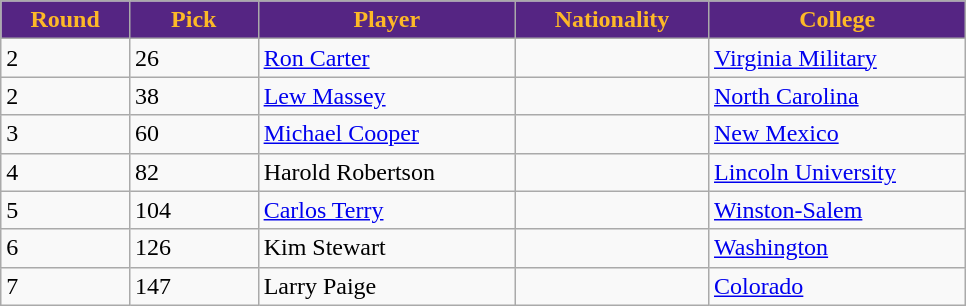<table class="wikitable sortable sortable">
<tr>
<th style="background:#552583; color:#FDB927" width="10%">Round</th>
<th style="background:#552583; color:#FDB927" width="10%">Pick</th>
<th style="background:#552583; color:#FDB927" width="20%">Player</th>
<th style="background:#552583; color:#FDB927" width="15%">Nationality</th>
<th style="background:#552583; color:#FDB927" width="20%">College</th>
</tr>
<tr>
<td>2</td>
<td>26</td>
<td><a href='#'>Ron Carter</a></td>
<td></td>
<td><a href='#'>Virginia Military</a></td>
</tr>
<tr>
<td>2</td>
<td>38</td>
<td><a href='#'>Lew Massey</a></td>
<td></td>
<td><a href='#'>North Carolina</a></td>
</tr>
<tr>
<td>3</td>
<td>60</td>
<td><a href='#'>Michael Cooper</a></td>
<td></td>
<td><a href='#'>New Mexico</a></td>
</tr>
<tr>
<td>4</td>
<td>82</td>
<td>Harold Robertson</td>
<td></td>
<td><a href='#'>Lincoln University</a></td>
</tr>
<tr>
<td>5</td>
<td>104</td>
<td><a href='#'>Carlos Terry</a></td>
<td></td>
<td><a href='#'>Winston-Salem</a></td>
</tr>
<tr>
<td>6</td>
<td>126</td>
<td>Kim Stewart</td>
<td></td>
<td><a href='#'>Washington</a></td>
</tr>
<tr>
<td>7</td>
<td>147</td>
<td>Larry Paige</td>
<td></td>
<td><a href='#'>Colorado</a></td>
</tr>
</table>
